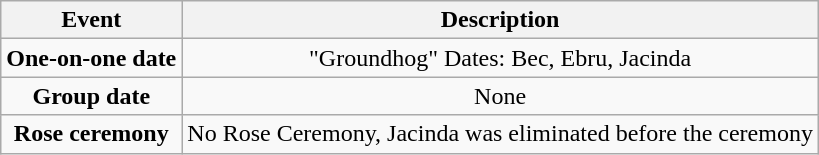<table class="wikitable sortable" style="text-align:center;">
<tr>
<th>Event</th>
<th>Description</th>
</tr>
<tr>
<td><strong>One-on-one date</strong></td>
<td>"Groundhog" Dates: Bec, Ebru, Jacinda</td>
</tr>
<tr>
<td><strong>Group date</strong></td>
<td>None</td>
</tr>
<tr>
<td><strong>Rose ceremony</strong></td>
<td>No Rose Ceremony, Jacinda was eliminated before the ceremony</td>
</tr>
</table>
